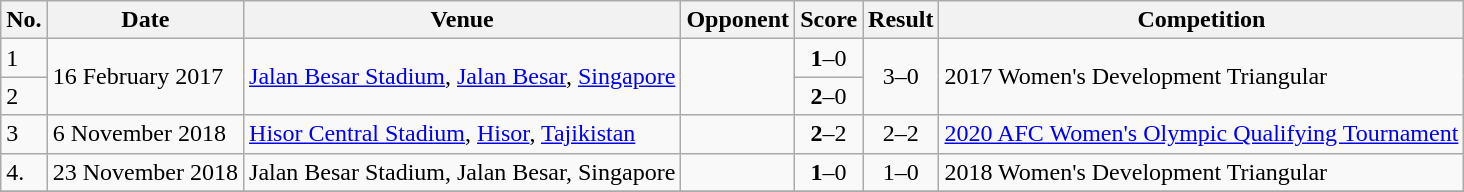<table class="wikitable">
<tr>
<th>No.</th>
<th>Date</th>
<th>Venue</th>
<th>Opponent</th>
<th>Score</th>
<th>Result</th>
<th>Competition</th>
</tr>
<tr>
<td>1</td>
<td rowspan=2>16 February 2017</td>
<td rowspan=2><a href='#'>Jalan Besar Stadium</a>, <a href='#'>Jalan Besar</a>, <a href='#'>Singapore</a></td>
<td rowspan=2></td>
<td align=center><strong>1</strong>–0</td>
<td rowspan=2 align=center>3–0</td>
<td rowspan=2>2017 Women's Development Triangular</td>
</tr>
<tr>
<td>2</td>
<td align=center><strong>2</strong>–0</td>
</tr>
<tr>
<td>3</td>
<td>6 November 2018</td>
<td><a href='#'>Hisor Central Stadium</a>, <a href='#'>Hisor</a>, <a href='#'>Tajikistan</a></td>
<td></td>
<td align="center"><strong>2</strong>–2</td>
<td align="center">2–2</td>
<td><a href='#'>2020 AFC Women's Olympic Qualifying Tournament</a></td>
</tr>
<tr>
<td>4.</td>
<td>23 November 2018</td>
<td>Jalan Besar Stadium, Jalan Besar, Singapore</td>
<td></td>
<td align=center><strong>1</strong>–0</td>
<td align=center>1–0</td>
<td>2018 Women's Development Triangular</td>
</tr>
<tr>
</tr>
</table>
